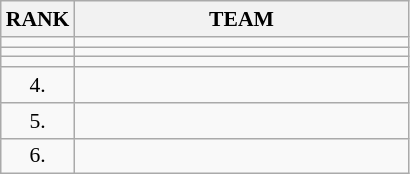<table class="wikitable" style="border-collapse: collapse; font-size: 90%;">
<tr>
<th>RANK</th>
<th align="center" style="width: 15em">TEAM</th>
</tr>
<tr>
<td align="center"></td>
<td></td>
</tr>
<tr>
<td align="center"></td>
<td></td>
</tr>
<tr>
<td align="center"></td>
<td></td>
</tr>
<tr>
<td align="center">4.</td>
<td></td>
</tr>
<tr>
<td align="center">5.</td>
<td></td>
</tr>
<tr>
<td align="center">6.</td>
<td></td>
</tr>
</table>
